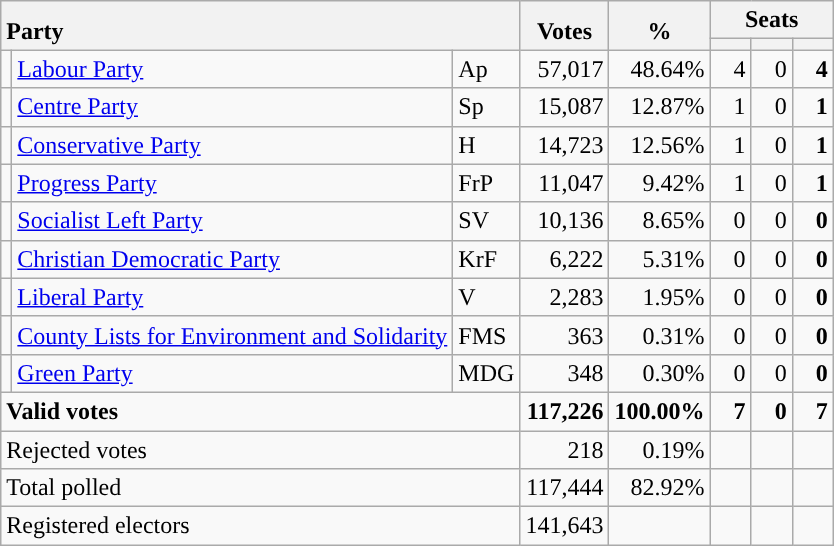<table class="wikitable" border="1" style="text-align:right;">
<tr>
<th style="text-align:left;" valign=bottom rowspan=2 colspan=3>Party</th>
<th align=center valign=bottom rowspan=2 width="50">Votes</th>
<th align=center valign=bottom rowspan=2 width="50">%</th>
<th colspan=3>Seats</th>
</tr>
<tr>
<th align=center valign=bottom width="20"><small></small></th>
<th align=center valign=bottom width="20"><small><a href='#'></a></small></th>
<th align=center valign=bottom width="20"><small></small></th>
</tr>
<tr>
<td style="color:inherit;background:"></td>
<td align=left><a href='#'>Labour Party</a></td>
<td align=left>Ap</td>
<td>57,017</td>
<td>48.64%</td>
<td>4</td>
<td>0</td>
<td><strong>4</strong></td>
</tr>
<tr>
<td style="color:inherit;background:"></td>
<td align=left><a href='#'>Centre Party</a></td>
<td align=left>Sp</td>
<td>15,087</td>
<td>12.87%</td>
<td>1</td>
<td>0</td>
<td><strong>1</strong></td>
</tr>
<tr>
<td style="color:inherit;background:"></td>
<td align=left><a href='#'>Conservative Party</a></td>
<td align=left>H</td>
<td>14,723</td>
<td>12.56%</td>
<td>1</td>
<td>0</td>
<td><strong>1</strong></td>
</tr>
<tr>
<td style="color:inherit;background:"></td>
<td align=left><a href='#'>Progress Party</a></td>
<td align=left>FrP</td>
<td>11,047</td>
<td>9.42%</td>
<td>1</td>
<td>0</td>
<td><strong>1</strong></td>
</tr>
<tr>
<td style="color:inherit;background:"></td>
<td align=left><a href='#'>Socialist Left Party</a></td>
<td align=left>SV</td>
<td>10,136</td>
<td>8.65%</td>
<td>0</td>
<td>0</td>
<td><strong>0</strong></td>
</tr>
<tr>
<td style="color:inherit;background:"></td>
<td align=left><a href='#'>Christian Democratic Party</a></td>
<td align=left>KrF</td>
<td>6,222</td>
<td>5.31%</td>
<td>0</td>
<td>0</td>
<td><strong>0</strong></td>
</tr>
<tr>
<td style="color:inherit;background:"></td>
<td align=left><a href='#'>Liberal Party</a></td>
<td align=left>V</td>
<td>2,283</td>
<td>1.95%</td>
<td>0</td>
<td>0</td>
<td><strong>0</strong></td>
</tr>
<tr>
<td></td>
<td align=left><a href='#'>County Lists for Environment and Solidarity</a></td>
<td align=left>FMS</td>
<td>363</td>
<td>0.31%</td>
<td>0</td>
<td>0</td>
<td><strong>0</strong></td>
</tr>
<tr>
<td style="color:inherit;background:"></td>
<td align=left><a href='#'>Green Party</a></td>
<td align=left>MDG</td>
<td>348</td>
<td>0.30%</td>
<td>0</td>
<td>0</td>
<td><strong>0</strong></td>
</tr>
<tr style="font-weight:bold">
<td align=left colspan=3>Valid votes</td>
<td>117,226</td>
<td>100.00%</td>
<td>7</td>
<td>0</td>
<td>7</td>
</tr>
<tr>
<td align=left colspan=3>Rejected votes</td>
<td>218</td>
<td>0.19%</td>
<td></td>
<td></td>
<td></td>
</tr>
<tr>
<td align=left colspan=3>Total polled</td>
<td>117,444</td>
<td>82.92%</td>
<td></td>
<td></td>
<td></td>
</tr>
<tr>
<td align=left colspan=3>Registered electors</td>
<td>141,643</td>
<td></td>
<td></td>
<td></td>
<td></td>
</tr>
</table>
